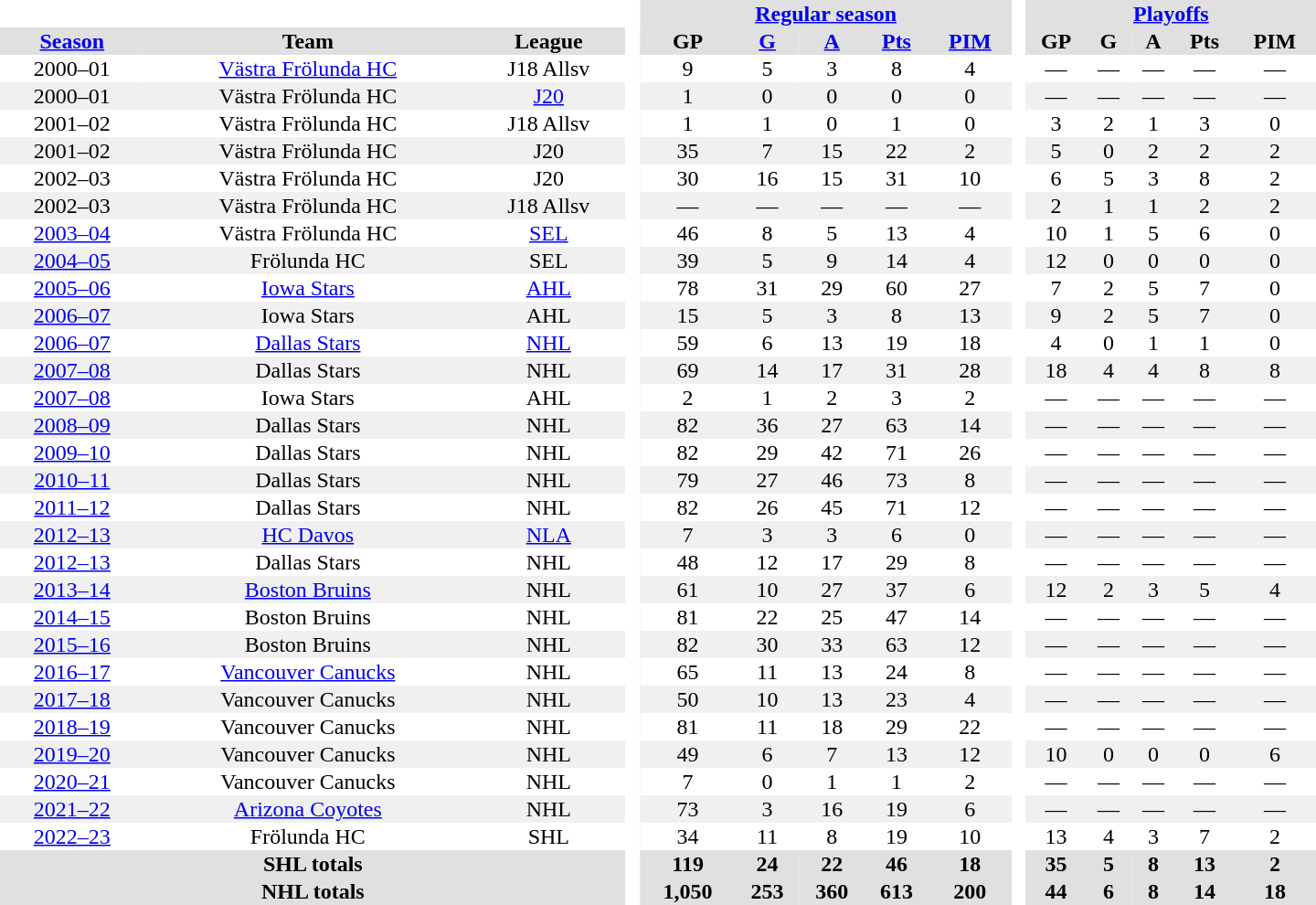<table border="0" cellpadding="1" cellspacing="0" style="text-align:center; width:60em">
<tr bgcolor="#e0e0e0">
<th colspan="3" bgcolor="#ffffff"> </th>
<th rowspan="99" bgcolor="#ffffff"> </th>
<th colspan="5"><a href='#'>Regular season</a></th>
<th rowspan="99" bgcolor="#ffffff"> </th>
<th colspan="5"><a href='#'>Playoffs</a></th>
</tr>
<tr bgcolor="#e0e0e0">
<th><a href='#'>Season</a></th>
<th>Team</th>
<th>League</th>
<th>GP</th>
<th><a href='#'>G</a></th>
<th><a href='#'>A</a></th>
<th><a href='#'>Pts</a></th>
<th><a href='#'>PIM</a></th>
<th>GP</th>
<th>G</th>
<th>A</th>
<th>Pts</th>
<th>PIM</th>
</tr>
<tr>
<td>2000–01</td>
<td><a href='#'>Västra Frölunda HC</a></td>
<td>J18 Allsv</td>
<td>9</td>
<td>5</td>
<td>3</td>
<td>8</td>
<td>4</td>
<td>—</td>
<td>—</td>
<td>—</td>
<td>—</td>
<td>—</td>
</tr>
<tr bgcolor="#f0f0f0">
<td>2000–01</td>
<td>Västra Frölunda HC</td>
<td><a href='#'>J20</a></td>
<td>1</td>
<td>0</td>
<td>0</td>
<td>0</td>
<td>0</td>
<td>—</td>
<td>—</td>
<td>—</td>
<td>—</td>
<td>—</td>
</tr>
<tr>
<td>2001–02</td>
<td>Västra Frölunda HC</td>
<td>J18 Allsv</td>
<td>1</td>
<td>1</td>
<td>0</td>
<td>1</td>
<td>0</td>
<td>3</td>
<td>2</td>
<td>1</td>
<td>3</td>
<td>0</td>
</tr>
<tr bgcolor="#f0f0f0">
<td>2001–02</td>
<td>Västra Frölunda HC</td>
<td>J20</td>
<td>35</td>
<td>7</td>
<td>15</td>
<td>22</td>
<td>2</td>
<td>5</td>
<td>0</td>
<td>2</td>
<td>2</td>
<td>2</td>
</tr>
<tr>
<td>2002–03</td>
<td>Västra Frölunda HC</td>
<td>J20</td>
<td>30</td>
<td>16</td>
<td>15</td>
<td>31</td>
<td>10</td>
<td>6</td>
<td>5</td>
<td>3</td>
<td>8</td>
<td>2</td>
</tr>
<tr bgcolor="#f0f0f0">
<td>2002–03</td>
<td>Västra Frölunda HC</td>
<td>J18 Allsv</td>
<td>—</td>
<td>—</td>
<td>—</td>
<td>—</td>
<td>—</td>
<td>2</td>
<td>1</td>
<td>1</td>
<td>2</td>
<td>2</td>
</tr>
<tr>
<td><a href='#'>2003–04</a></td>
<td>Västra Frölunda HC</td>
<td><a href='#'>SEL</a></td>
<td>46</td>
<td>8</td>
<td>5</td>
<td>13</td>
<td>4</td>
<td>10</td>
<td>1</td>
<td>5</td>
<td>6</td>
<td>0</td>
</tr>
<tr bgcolor="#f0f0f0">
<td><a href='#'>2004–05</a></td>
<td>Frölunda HC</td>
<td>SEL</td>
<td>39</td>
<td>5</td>
<td>9</td>
<td>14</td>
<td>4</td>
<td>12</td>
<td>0</td>
<td>0</td>
<td>0</td>
<td>0</td>
</tr>
<tr>
<td><a href='#'>2005–06</a></td>
<td><a href='#'>Iowa Stars</a></td>
<td><a href='#'>AHL</a></td>
<td>78</td>
<td>31</td>
<td>29</td>
<td>60</td>
<td>27</td>
<td>7</td>
<td>2</td>
<td>5</td>
<td>7</td>
<td>0</td>
</tr>
<tr bgcolor="#f0f0f0">
<td><a href='#'>2006–07</a></td>
<td>Iowa Stars</td>
<td>AHL</td>
<td>15</td>
<td>5</td>
<td>3</td>
<td>8</td>
<td>13</td>
<td>9</td>
<td>2</td>
<td>5</td>
<td>7</td>
<td>0</td>
</tr>
<tr>
<td><a href='#'>2006–07</a></td>
<td><a href='#'>Dallas Stars</a></td>
<td><a href='#'>NHL</a></td>
<td>59</td>
<td>6</td>
<td>13</td>
<td>19</td>
<td>18</td>
<td>4</td>
<td>0</td>
<td>1</td>
<td>1</td>
<td>0</td>
</tr>
<tr bgcolor="#f0f0f0">
<td><a href='#'>2007–08</a></td>
<td>Dallas Stars</td>
<td>NHL</td>
<td>69</td>
<td>14</td>
<td>17</td>
<td>31</td>
<td>28</td>
<td>18</td>
<td>4</td>
<td>4</td>
<td>8</td>
<td>8</td>
</tr>
<tr>
<td><a href='#'>2007–08</a></td>
<td>Iowa Stars</td>
<td>AHL</td>
<td>2</td>
<td>1</td>
<td>2</td>
<td>3</td>
<td>2</td>
<td>—</td>
<td>—</td>
<td>—</td>
<td>—</td>
<td>—</td>
</tr>
<tr bgcolor="#f0f0f0">
<td><a href='#'>2008–09</a></td>
<td>Dallas Stars</td>
<td>NHL</td>
<td>82</td>
<td>36</td>
<td>27</td>
<td>63</td>
<td>14</td>
<td>—</td>
<td>—</td>
<td>—</td>
<td>—</td>
<td>—</td>
</tr>
<tr>
<td><a href='#'>2009–10</a></td>
<td>Dallas Stars</td>
<td>NHL</td>
<td>82</td>
<td>29</td>
<td>42</td>
<td>71</td>
<td>26</td>
<td>—</td>
<td>—</td>
<td>—</td>
<td>—</td>
<td>—</td>
</tr>
<tr bgcolor="#f0f0f0">
<td><a href='#'>2010–11</a></td>
<td>Dallas Stars</td>
<td>NHL</td>
<td>79</td>
<td>27</td>
<td>46</td>
<td>73</td>
<td>8</td>
<td>—</td>
<td>—</td>
<td>—</td>
<td>—</td>
<td>—</td>
</tr>
<tr>
<td><a href='#'>2011–12</a></td>
<td>Dallas Stars</td>
<td>NHL</td>
<td>82</td>
<td>26</td>
<td>45</td>
<td>71</td>
<td>12</td>
<td>—</td>
<td>—</td>
<td>—</td>
<td>—</td>
<td>—</td>
</tr>
<tr bgcolor="#f0f0f0">
<td><a href='#'>2012–13</a></td>
<td><a href='#'>HC Davos</a></td>
<td><a href='#'>NLA</a></td>
<td>7</td>
<td>3</td>
<td>3</td>
<td>6</td>
<td>0</td>
<td>—</td>
<td>—</td>
<td>—</td>
<td>—</td>
<td>—</td>
</tr>
<tr>
<td><a href='#'>2012–13</a></td>
<td>Dallas Stars</td>
<td>NHL</td>
<td>48</td>
<td>12</td>
<td>17</td>
<td>29</td>
<td>8</td>
<td>—</td>
<td>—</td>
<td>—</td>
<td>—</td>
<td>—</td>
</tr>
<tr bgcolor="#f0f0f0">
<td><a href='#'>2013–14</a></td>
<td><a href='#'>Boston Bruins</a></td>
<td>NHL</td>
<td>61</td>
<td>10</td>
<td>27</td>
<td>37</td>
<td>6</td>
<td>12</td>
<td>2</td>
<td>3</td>
<td>5</td>
<td>4</td>
</tr>
<tr>
<td><a href='#'>2014–15</a></td>
<td>Boston Bruins</td>
<td>NHL</td>
<td>81</td>
<td>22</td>
<td>25</td>
<td>47</td>
<td>14</td>
<td>—</td>
<td>—</td>
<td>—</td>
<td>—</td>
<td>—</td>
</tr>
<tr bgcolor="#f0f0f0">
<td><a href='#'>2015–16</a></td>
<td>Boston Bruins</td>
<td>NHL</td>
<td>82</td>
<td>30</td>
<td>33</td>
<td>63</td>
<td>12</td>
<td>—</td>
<td>—</td>
<td>—</td>
<td>—</td>
<td>—</td>
</tr>
<tr>
<td><a href='#'>2016–17</a></td>
<td><a href='#'>Vancouver Canucks</a></td>
<td>NHL</td>
<td>65</td>
<td>11</td>
<td>13</td>
<td>24</td>
<td>8</td>
<td>—</td>
<td>—</td>
<td>—</td>
<td>—</td>
<td>—</td>
</tr>
<tr bgcolor="#f0f0f0">
<td><a href='#'>2017–18</a></td>
<td>Vancouver Canucks</td>
<td>NHL</td>
<td>50</td>
<td>10</td>
<td>13</td>
<td>23</td>
<td>4</td>
<td>—</td>
<td>—</td>
<td>—</td>
<td>—</td>
<td>—</td>
</tr>
<tr>
<td><a href='#'>2018–19</a></td>
<td>Vancouver Canucks</td>
<td>NHL</td>
<td>81</td>
<td>11</td>
<td>18</td>
<td>29</td>
<td>22</td>
<td>—</td>
<td>—</td>
<td>—</td>
<td>—</td>
<td>—</td>
</tr>
<tr bgcolor="#f0f0f0">
<td><a href='#'>2019–20</a></td>
<td>Vancouver Canucks</td>
<td>NHL</td>
<td>49</td>
<td>6</td>
<td>7</td>
<td>13</td>
<td>12</td>
<td>10</td>
<td>0</td>
<td>0</td>
<td>0</td>
<td>6</td>
</tr>
<tr>
<td><a href='#'>2020–21</a></td>
<td>Vancouver Canucks</td>
<td>NHL</td>
<td>7</td>
<td>0</td>
<td>1</td>
<td>1</td>
<td>2</td>
<td>—</td>
<td>—</td>
<td>—</td>
<td>—</td>
<td>—</td>
</tr>
<tr bgcolor="#f0f0f0">
<td><a href='#'>2021–22</a></td>
<td><a href='#'>Arizona Coyotes</a></td>
<td>NHL</td>
<td>73</td>
<td>3</td>
<td>16</td>
<td>19</td>
<td>6</td>
<td>—</td>
<td>—</td>
<td>—</td>
<td>—</td>
<td>—</td>
</tr>
<tr>
<td><a href='#'>2022–23</a></td>
<td>Frölunda HC</td>
<td>SHL</td>
<td>34</td>
<td>11</td>
<td>8</td>
<td>19</td>
<td>10</td>
<td>13</td>
<td>4</td>
<td>3</td>
<td>7</td>
<td>2</td>
</tr>
<tr bgcolor="#e0e0e0">
<th colspan="3">SHL totals</th>
<th>119</th>
<th>24</th>
<th>22</th>
<th>46</th>
<th>18</th>
<th>35</th>
<th>5</th>
<th>8</th>
<th>13</th>
<th>2</th>
</tr>
<tr bgcolor="#e0e0e0">
<th colspan="3">NHL totals</th>
<th>1,050</th>
<th>253</th>
<th>360</th>
<th>613</th>
<th>200</th>
<th>44</th>
<th>6</th>
<th>8</th>
<th>14</th>
<th>18</th>
</tr>
</table>
